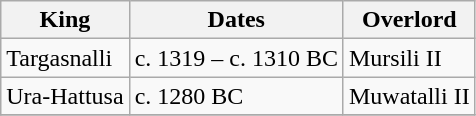<table class="wikitable">
<tr>
<th>King</th>
<th>Dates</th>
<th>Overlord</th>
</tr>
<tr>
<td>Targasnalli</td>
<td>c. 1319 – c. 1310 BC</td>
<td>Mursili II</td>
</tr>
<tr>
<td>Ura-Hattusa</td>
<td>c. 1280 BC</td>
<td>Muwatalli II</td>
</tr>
<tr>
</tr>
</table>
